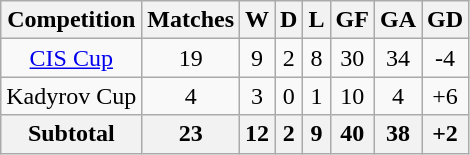<table class="wikitable sortable" style="text-align:center">
<tr>
<th>Competition</th>
<th>Matches</th>
<th>W</th>
<th>D</th>
<th>L</th>
<th>GF</th>
<th>GA</th>
<th>GD</th>
</tr>
<tr>
<td><a href='#'>CIS Cup</a></td>
<td>19</td>
<td>9</td>
<td>2</td>
<td>8</td>
<td>30</td>
<td>34</td>
<td>-4</td>
</tr>
<tr>
<td>Kadyrov Cup</td>
<td>4</td>
<td>3</td>
<td>0</td>
<td>1</td>
<td>10</td>
<td>4</td>
<td>+6</td>
</tr>
<tr>
<th>Subtotal</th>
<th>23</th>
<th>12</th>
<th>2</th>
<th>9</th>
<th>40</th>
<th>38</th>
<th>+2</th>
</tr>
</table>
